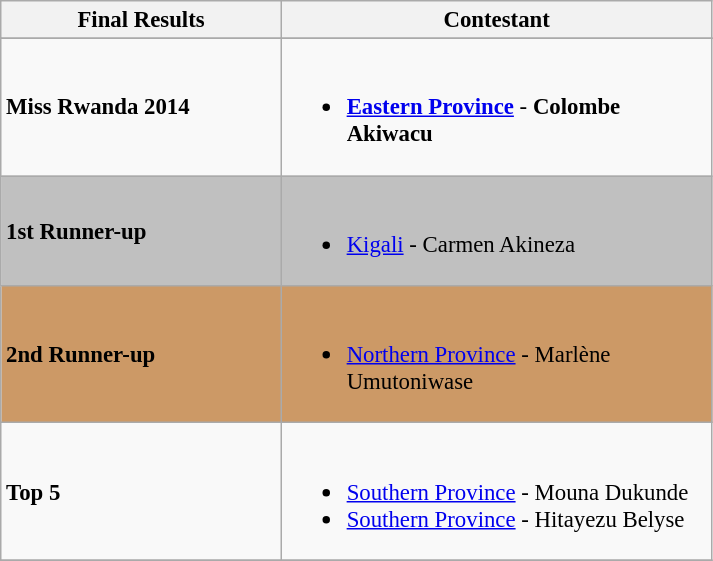<table class="wikitable sortable" style="font-size:95%;">
<tr>
<th width="180">Final Results</th>
<th width="280">Contestant</th>
</tr>
<tr>
</tr>
<tr -bgcolor=gold>
<td><strong>Miss Rwanda 2014</strong></td>
<td><br><ul><li><strong><a href='#'>Eastern Province</a></strong> - <strong>Colombe Akiwacu</strong></li></ul></td>
</tr>
<tr bgcolor=silver>
<td><strong>1st Runner-up</strong></td>
<td><br><ul><li><a href='#'>Kigali</a> - Carmen Akineza</li></ul></td>
</tr>
<tr bgcolor=#cc9966>
<td><strong>2nd Runner-up</strong></td>
<td><br><ul><li><a href='#'>Northern Province</a> - Marlène Umutoniwase</li></ul></td>
</tr>
<tr>
<td><strong>Top 5</strong></td>
<td><br><ul><li><a href='#'>Southern Province</a> - Mouna Dukunde</li><li><a href='#'>Southern Province</a> - Hitayezu Belyse</li></ul></td>
</tr>
<tr>
</tr>
</table>
